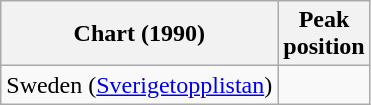<table class="wikitable plainrowheaders">
<tr>
<th>Chart (1990)</th>
<th>Peak<br>position</th>
</tr>
<tr>
<td>Sweden (<a href='#'>Sverigetopplistan</a>)</td>
<td></td>
</tr>
</table>
